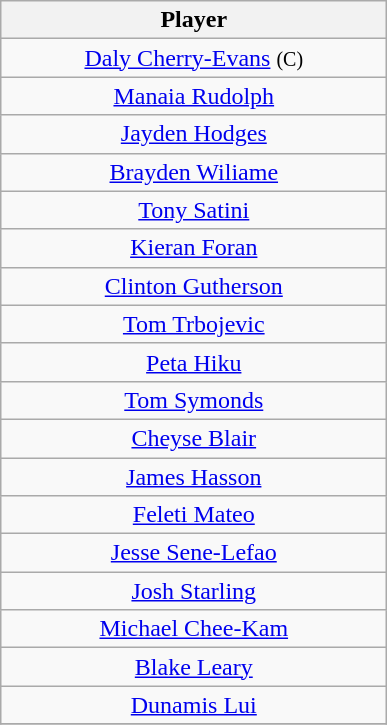<table class="wikitable" style="text-align: center;">
<tr>
<th style="width:250px;">Player</th>
</tr>
<tr>
<td><a href='#'>Daly Cherry-Evans</a> <small>(C)</small></td>
</tr>
<tr>
<td><a href='#'>Manaia Rudolph</a></td>
</tr>
<tr>
<td><a href='#'>Jayden Hodges</a></td>
</tr>
<tr>
<td><a href='#'>Brayden Wiliame</a></td>
</tr>
<tr>
<td><a href='#'>Tony Satini</a></td>
</tr>
<tr>
<td><a href='#'>Kieran Foran</a></td>
</tr>
<tr>
<td><a href='#'>Clinton Gutherson</a></td>
</tr>
<tr>
<td><a href='#'>Tom Trbojevic</a></td>
</tr>
<tr>
<td><a href='#'>Peta Hiku</a></td>
</tr>
<tr>
<td><a href='#'>Tom Symonds</a></td>
</tr>
<tr>
<td><a href='#'>Cheyse Blair</a></td>
</tr>
<tr>
<td><a href='#'>James Hasson</a></td>
</tr>
<tr>
<td><a href='#'>Feleti Mateo</a></td>
</tr>
<tr>
<td><a href='#'>Jesse Sene-Lefao</a></td>
</tr>
<tr>
<td><a href='#'>Josh Starling</a></td>
</tr>
<tr>
<td><a href='#'>Michael Chee-Kam</a></td>
</tr>
<tr>
<td><a href='#'>Blake Leary</a></td>
</tr>
<tr>
<td><a href='#'>Dunamis Lui</a></td>
</tr>
<tr>
</tr>
</table>
